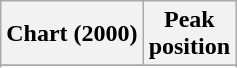<table class="wikitable sortable plainrowheaders" style="text-align:center">
<tr>
<th scope="col">Chart (2000)</th>
<th scope="col">Peak<br>position</th>
</tr>
<tr>
</tr>
<tr>
</tr>
<tr>
</tr>
</table>
